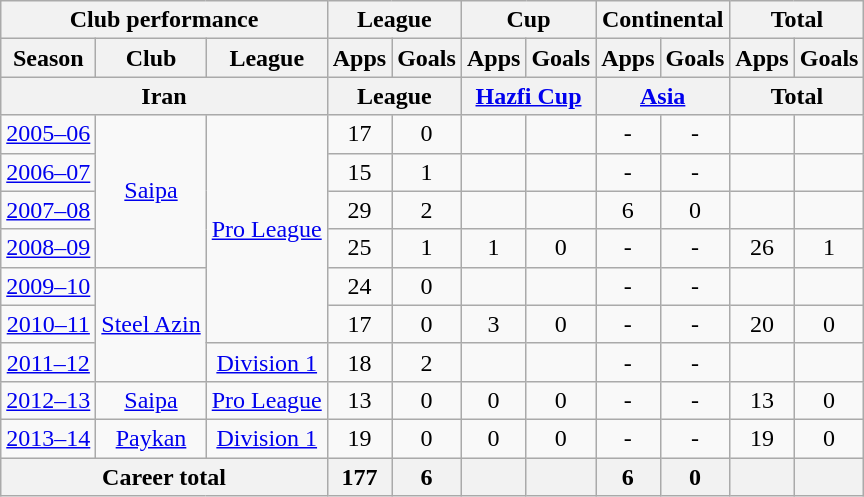<table class="wikitable" style="text-align:center">
<tr>
<th colspan=3>Club performance</th>
<th colspan=2>League</th>
<th colspan=2>Cup</th>
<th colspan=2>Continental</th>
<th colspan=2>Total</th>
</tr>
<tr>
<th>Season</th>
<th>Club</th>
<th>League</th>
<th>Apps</th>
<th>Goals</th>
<th>Apps</th>
<th>Goals</th>
<th>Apps</th>
<th>Goals</th>
<th>Apps</th>
<th>Goals</th>
</tr>
<tr>
<th colspan=3>Iran</th>
<th colspan=2>League</th>
<th colspan=2><a href='#'>Hazfi Cup</a></th>
<th colspan=2><a href='#'>Asia</a></th>
<th colspan=2>Total</th>
</tr>
<tr>
<td><a href='#'>2005–06</a></td>
<td rowspan="4"><a href='#'>Saipa</a></td>
<td rowspan="6"><a href='#'>Pro League</a></td>
<td>17</td>
<td>0</td>
<td></td>
<td></td>
<td>-</td>
<td>-</td>
<td></td>
<td></td>
</tr>
<tr>
<td><a href='#'>2006–07</a></td>
<td>15</td>
<td>1</td>
<td></td>
<td></td>
<td>-</td>
<td>-</td>
<td></td>
<td></td>
</tr>
<tr>
<td><a href='#'>2007–08</a></td>
<td>29</td>
<td>2</td>
<td></td>
<td></td>
<td>6</td>
<td>0</td>
<td></td>
<td></td>
</tr>
<tr>
<td><a href='#'>2008–09</a></td>
<td>25</td>
<td>1</td>
<td>1</td>
<td>0</td>
<td>-</td>
<td>-</td>
<td>26</td>
<td>1</td>
</tr>
<tr>
<td><a href='#'>2009–10</a></td>
<td rowspan="3"><a href='#'>Steel Azin</a></td>
<td>24</td>
<td>0</td>
<td></td>
<td></td>
<td>-</td>
<td>-</td>
<td></td>
<td></td>
</tr>
<tr>
<td><a href='#'>2010–11</a></td>
<td>17</td>
<td>0</td>
<td>3</td>
<td>0</td>
<td>-</td>
<td>-</td>
<td>20</td>
<td>0</td>
</tr>
<tr>
<td><a href='#'>2011–12</a></td>
<td><a href='#'>Division 1</a></td>
<td>18</td>
<td>2</td>
<td></td>
<td></td>
<td>-</td>
<td>-</td>
<td></td>
<td></td>
</tr>
<tr>
<td><a href='#'>2012–13</a></td>
<td><a href='#'>Saipa</a></td>
<td><a href='#'>Pro League</a></td>
<td>13</td>
<td>0</td>
<td>0</td>
<td>0</td>
<td>-</td>
<td>-</td>
<td>13</td>
<td>0</td>
</tr>
<tr>
<td><a href='#'>2013–14</a></td>
<td><a href='#'>Paykan</a></td>
<td><a href='#'>Division 1</a></td>
<td>19</td>
<td>0</td>
<td>0</td>
<td>0</td>
<td>-</td>
<td>-</td>
<td>19</td>
<td>0</td>
</tr>
<tr>
<th colspan=3>Career total</th>
<th>177</th>
<th>6</th>
<th></th>
<th></th>
<th>6</th>
<th>0</th>
<th></th>
<th></th>
</tr>
</table>
